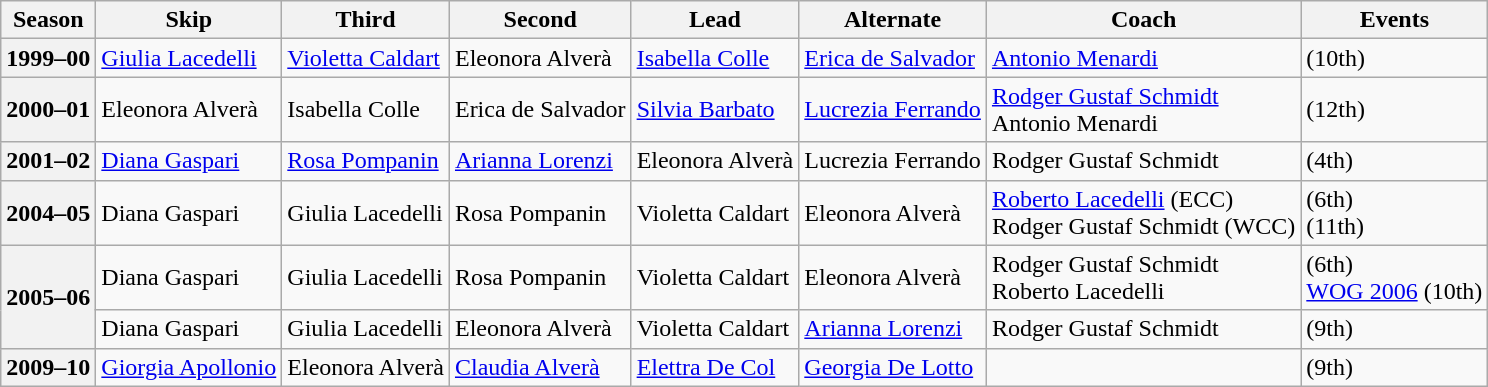<table class="wikitable">
<tr>
<th scope="col">Season</th>
<th scope="col">Skip</th>
<th scope="col">Third</th>
<th scope="col">Second</th>
<th scope="col">Lead</th>
<th scope="col">Alternate</th>
<th scope="col">Coach</th>
<th scope="col">Events</th>
</tr>
<tr>
<th scope="row">1999–00</th>
<td><a href='#'>Giulia Lacedelli</a></td>
<td><a href='#'>Violetta Caldart</a></td>
<td>Eleonora Alverà</td>
<td><a href='#'>Isabella Colle</a></td>
<td><a href='#'>Erica de Salvador</a></td>
<td><a href='#'>Antonio Menardi</a></td>
<td> (10th)</td>
</tr>
<tr>
<th scope="row">2000–01</th>
<td>Eleonora Alverà</td>
<td>Isabella Colle</td>
<td>Erica de Salvador</td>
<td><a href='#'>Silvia Barbato</a></td>
<td><a href='#'>Lucrezia Ferrando</a></td>
<td><a href='#'>Rodger Gustaf Schmidt</a><br>Antonio Menardi</td>
<td> (12th)</td>
</tr>
<tr>
<th scope="row">2001–02</th>
<td><a href='#'>Diana Gaspari</a></td>
<td><a href='#'>Rosa Pompanin</a></td>
<td><a href='#'>Arianna Lorenzi</a></td>
<td>Eleonora Alverà</td>
<td>Lucrezia Ferrando</td>
<td>Rodger Gustaf Schmidt</td>
<td> (4th)</td>
</tr>
<tr>
<th scope="row">2004–05</th>
<td>Diana Gaspari</td>
<td>Giulia Lacedelli</td>
<td>Rosa Pompanin</td>
<td>Violetta Caldart</td>
<td>Eleonora Alverà</td>
<td><a href='#'>Roberto Lacedelli</a> (ECC)<br>Rodger Gustaf Schmidt (WCC)</td>
<td> (6th)<br> (11th)</td>
</tr>
<tr>
<th scope="row" rowspan=2>2005–06</th>
<td>Diana Gaspari</td>
<td>Giulia Lacedelli</td>
<td>Rosa Pompanin</td>
<td>Violetta Caldart</td>
<td>Eleonora Alverà</td>
<td>Rodger Gustaf Schmidt<br>Roberto Lacedelli</td>
<td> (6th)<br><a href='#'>WOG 2006</a> (10th)</td>
</tr>
<tr>
<td>Diana Gaspari</td>
<td>Giulia Lacedelli</td>
<td>Eleonora Alverà</td>
<td>Violetta Caldart</td>
<td><a href='#'>Arianna Lorenzi</a></td>
<td>Rodger Gustaf Schmidt</td>
<td> (9th)</td>
</tr>
<tr>
<th scope="row">2009–10</th>
<td><a href='#'>Giorgia Apollonio</a></td>
<td>Eleonora Alverà</td>
<td><a href='#'>Claudia Alverà</a></td>
<td><a href='#'>Elettra De Col</a></td>
<td><a href='#'>Georgia De Lotto</a></td>
<td></td>
<td> (9th)</td>
</tr>
</table>
